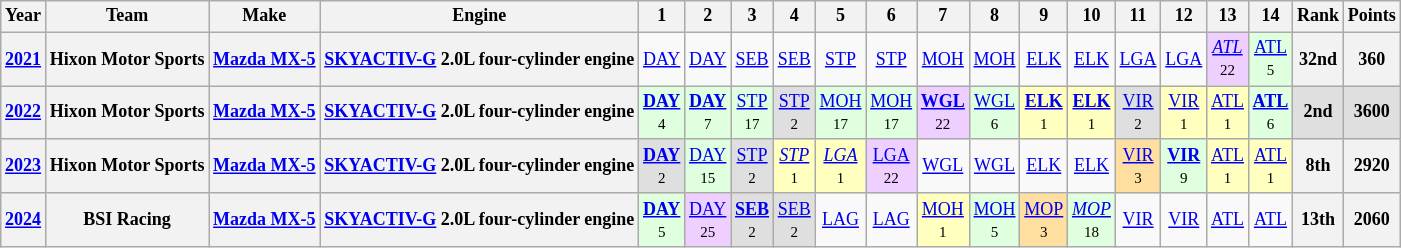<table class="wikitable" style="text-align:center; font-size:75%">
<tr>
<th>Year</th>
<th>Team</th>
<th>Make</th>
<th>Engine</th>
<th>1</th>
<th>2</th>
<th>3</th>
<th>4</th>
<th>5</th>
<th>6</th>
<th>7</th>
<th>8</th>
<th>9</th>
<th>10</th>
<th>11</th>
<th>12</th>
<th>13</th>
<th>14</th>
<th>Rank</th>
<th>Points</th>
</tr>
<tr>
<th><a href='#'>2021</a></th>
<th>Hixon Motor Sports</th>
<th><a href='#'>Mazda MX-5</a></th>
<th><a href='#'>SKYACTIV-G</a> 2.0L four-cylinder engine</th>
<td><a href='#'>DAY</a></td>
<td><a href='#'>DAY</a></td>
<td><a href='#'>SEB</a></td>
<td><a href='#'>SEB</a></td>
<td><a href='#'>STP</a></td>
<td><a href='#'>STP</a></td>
<td><a href='#'>MOH</a></td>
<td><a href='#'>MOH</a></td>
<td><a href='#'>ELK</a></td>
<td><a href='#'>ELK</a></td>
<td><a href='#'>LGA</a></td>
<td><a href='#'>LGA</a></td>
<td style="background:#EFCFFF;"><em><a href='#'>ATL</a></em><br><small>22</small></td>
<td style="background:#DFFFDF;"><a href='#'>ATL</a><br><small>5</small></td>
<th>32nd</th>
<th>360</th>
</tr>
<tr>
<th><a href='#'>2022</a></th>
<th>Hixon Motor Sports</th>
<th><a href='#'>Mazda MX-5</a></th>
<th><a href='#'>SKYACTIV-G</a> 2.0L four-cylinder engine</th>
<td style="background:#DFFFDF;"><strong><a href='#'>DAY</a></strong><br><small>4</small></td>
<td style="background:#DFFFDF;"><strong><a href='#'>DAY</a></strong><br><small>7</small></td>
<td style="background:#DFFFDF;"><a href='#'>STP</a><br><small>17</small></td>
<td style="background:#DFDFDF;"><a href='#'>STP</a><br><small>2</small></td>
<td style="background:#DFFFDF;"><a href='#'>MOH</a><br><small>17</small></td>
<td style="background:#DFFFDF;"><a href='#'>MOH</a><br><small>17</small></td>
<td style="background:#EFCFFF;"><strong><a href='#'>WGL</a></strong><br><small>22</small></td>
<td style="background:#DFFFDF;"><a href='#'>WGL</a><br><small>6</small></td>
<td style="background:#FFFFBF;"><strong><a href='#'>ELK</a></strong><br><small>1</small></td>
<td style="background:#FFFFBF;"><strong><a href='#'>ELK</a></strong><br><small>1</small></td>
<td style="background:#DFDFDF;"><a href='#'>VIR</a><br><small>2</small></td>
<td style="background:#FFFFBF;"><a href='#'>VIR</a><br><small>1</small></td>
<td style="background:#FFFFBF;"><a href='#'>ATL</a><br><small>1</small></td>
<td style="background:#DFFFDF;"><strong><a href='#'>ATL</a></strong><br><small>6</small></td>
<th style="background:#DFDFDF;">2nd</th>
<th style="background:#DFDFDF;">3600</th>
</tr>
<tr>
<th><a href='#'>2023</a></th>
<th>Hixon Motor Sports</th>
<th><a href='#'>Mazda MX-5</a></th>
<th><a href='#'>SKYACTIV-G</a> 2.0L four-cylinder engine</th>
<td style="background:#DFDFDF;"><strong><a href='#'>DAY</a></strong><br><small>2</small></td>
<td style="background:#DFFFDF;"><a href='#'>DAY</a><br><small>15</small></td>
<td style="background:#DFDFDF;"><a href='#'>STP</a><br><small>2</small></td>
<td style="background:#FFFFBF;"><em><a href='#'>STP</a></em><br><small>1</small></td>
<td style="background:#FFFFBF;"><em><a href='#'>LGA</a></em><br><small>1</small></td>
<td style="background:#EFCFFF;"><a href='#'>LGA</a><br><small>22</small></td>
<td><a href='#'>WGL</a></td>
<td><a href='#'>WGL</a></td>
<td><a href='#'>ELK</a></td>
<td><a href='#'>ELK</a></td>
<td style="background:#FFDF9F;"><a href='#'>VIR</a><br><small>3</small></td>
<td style="background:#DFFFDF;"><strong><a href='#'>VIR</a></strong><br><small>9</small></td>
<td style="background:#FFFFBF;"><a href='#'>ATL</a><br><small>1</small></td>
<td style="background:#FFFFBF;"><a href='#'>ATL</a><br><small>1</small></td>
<th>8th</th>
<th>2920</th>
</tr>
<tr>
<th><a href='#'>2024</a></th>
<th>BSI Racing</th>
<th><a href='#'>Mazda MX-5</a></th>
<th><a href='#'>SKYACTIV-G</a> 2.0L four-cylinder engine</th>
<td style="background:#DFFFDF;"><strong><a href='#'>DAY</a></strong><br><small>5</small></td>
<td style="background:#EFCFFF;"><a href='#'>DAY</a><br><small>25</small></td>
<td style="background:#DFDFDF;"><strong><a href='#'>SEB</a></strong><br><small>2</small></td>
<td style="background:#DFDFDF;"><a href='#'>SEB</a><br><small>2</small></td>
<td><a href='#'>LAG</a></td>
<td><a href='#'>LAG</a></td>
<td style="background:#FFFFBF;"><a href='#'>MOH</a><br><small>1</small></td>
<td style="background:#DFFFDF;"><a href='#'>MOH</a><br><small>5</small></td>
<td style="background:#FFDF9F;"><a href='#'>MOP</a><br><small>3</small></td>
<td style="background:#DFFFDF;"><em><a href='#'>MOP</a></em><br><small>18</small></td>
<td><a href='#'>VIR</a></td>
<td><a href='#'>VIR</a></td>
<td><a href='#'>ATL</a></td>
<td><a href='#'>ATL</a></td>
<th style="background:#;">13th</th>
<th style="background:#;">2060</th>
</tr>
</table>
